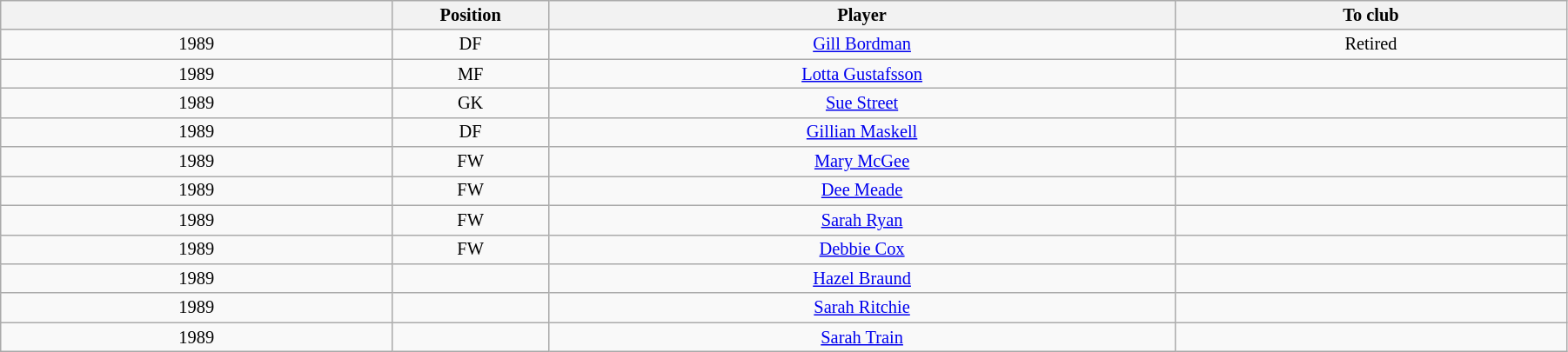<table class="wikitable sortable" style="width:95%; text-align:center; font-size:85%; text-align:center;">
<tr>
<th width="25%"></th>
<th width="10%">Position</th>
<th>Player</th>
<th width="25%">To club</th>
</tr>
<tr>
<td>1989</td>
<td>DF</td>
<td> <a href='#'>Gill Bordman</a></td>
<td>Retired</td>
</tr>
<tr>
<td>1989</td>
<td>MF</td>
<td> <a href='#'>Lotta Gustafsson</a></td>
<td></td>
</tr>
<tr>
<td>1989</td>
<td>GK</td>
<td><a href='#'>Sue Street</a></td>
<td></td>
</tr>
<tr>
<td>1989</td>
<td>DF</td>
<td><a href='#'>Gillian Maskell</a></td>
<td></td>
</tr>
<tr>
<td>1989</td>
<td>FW</td>
<td><a href='#'>Mary McGee</a></td>
<td></td>
</tr>
<tr>
<td>1989</td>
<td>FW</td>
<td><a href='#'>Dee Meade</a></td>
<td></td>
</tr>
<tr>
<td>1989</td>
<td>FW</td>
<td><a href='#'>Sarah Ryan</a></td>
<td></td>
</tr>
<tr>
<td>1989</td>
<td>FW</td>
<td><a href='#'>Debbie Cox</a></td>
<td></td>
</tr>
<tr>
<td>1989</td>
<td></td>
<td><a href='#'>Hazel Braund</a></td>
<td></td>
</tr>
<tr>
<td>1989</td>
<td></td>
<td><a href='#'>Sarah Ritchie</a></td>
<td></td>
</tr>
<tr>
<td>1989</td>
<td></td>
<td><a href='#'>Sarah Train</a></td>
<td></td>
</tr>
</table>
